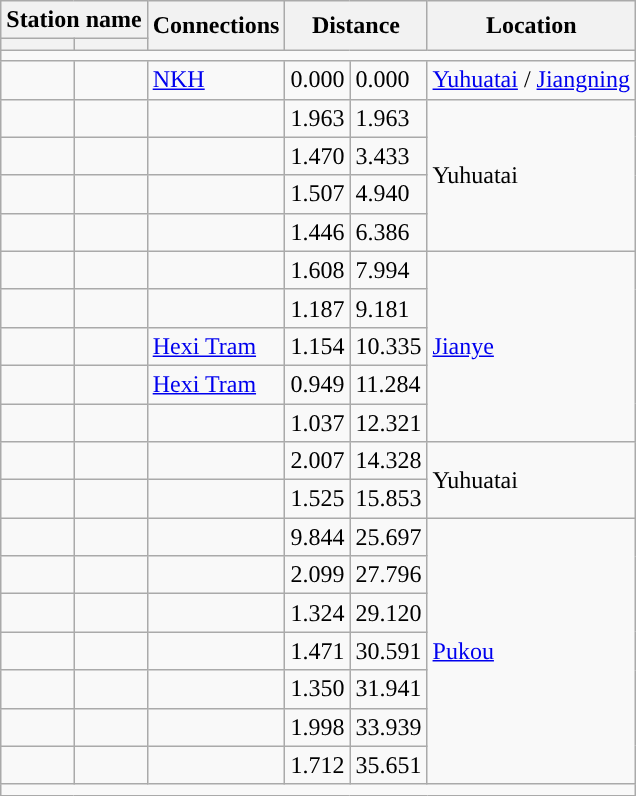<table class="wikitable">
<tr>
<th colspan="2">Station name</th>
<th rowspan="2">Connections</th>
<th colspan="2" rowspan="2">Distance<br></th>
<th rowspan="2">Location</th>
</tr>
<tr>
<th></th>
<th></th>
</tr>
<tr style="background:#">
<td colspan = "6"></td>
</tr>
<tr>
<td></td>
<td></td>
<td>      <a href='#'>NKH</a></td>
<td>0.000</td>
<td>0.000</td>
<td><a href='#'>Yuhuatai</a> / <a href='#'>Jiangning</a></td>
</tr>
<tr>
<td></td>
<td></td>
<td></td>
<td>1.963</td>
<td>1.963</td>
<td rowspan="4">Yuhuatai</td>
</tr>
<tr>
<td></td>
<td></td>
<td></td>
<td>1.470</td>
<td>3.433</td>
</tr>
<tr>
<td></td>
<td></td>
<td></td>
<td>1.507</td>
<td>4.940</td>
</tr>
<tr>
<td></td>
<td></td>
<td></td>
<td>1.446</td>
<td>6.386</td>
</tr>
<tr>
<td></td>
<td></td>
<td></td>
<td>1.608</td>
<td>7.994</td>
<td rowspan="5"><a href='#'>Jianye</a></td>
</tr>
<tr>
<td></td>
<td></td>
<td></td>
<td>1.187</td>
<td>9.181</td>
</tr>
<tr>
<td></td>
<td></td>
<td> <a href='#'>Hexi Tram</a></td>
<td>1.154</td>
<td>10.335</td>
</tr>
<tr>
<td></td>
<td></td>
<td> <a href='#'>Hexi Tram</a></td>
<td>0.949</td>
<td>11.284</td>
</tr>
<tr>
<td></td>
<td></td>
<td></td>
<td>1.037</td>
<td>12.321</td>
</tr>
<tr>
<td></td>
<td></td>
<td></td>
<td>2.007</td>
<td>14.328</td>
<td rowspan="2">Yuhuatai</td>
</tr>
<tr>
<td></td>
<td></td>
<td></td>
<td>1.525</td>
<td>15.853</td>
</tr>
<tr>
<td></td>
<td></td>
<td></td>
<td>9.844</td>
<td>25.697</td>
<td rowspan="7"><a href='#'>Pukou</a></td>
</tr>
<tr>
<td></td>
<td></td>
<td></td>
<td>2.099</td>
<td>27.796</td>
</tr>
<tr>
<td></td>
<td></td>
<td></td>
<td>1.324</td>
<td>29.120</td>
</tr>
<tr>
<td></td>
<td></td>
<td></td>
<td>1.471</td>
<td>30.591</td>
</tr>
<tr>
<td></td>
<td></td>
<td></td>
<td>1.350</td>
<td>31.941</td>
</tr>
<tr>
<td></td>
<td></td>
<td></td>
<td>1.998</td>
<td>33.939</td>
</tr>
<tr>
<td></td>
<td></td>
<td></td>
<td>1.712</td>
<td>35.651</td>
</tr>
<tr style="background:#">
<td colspan = "6"></td>
</tr>
</table>
